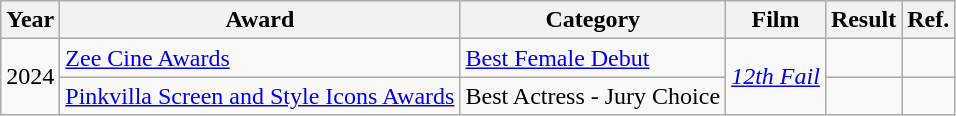<table class="wikitable">
<tr>
<th>Year</th>
<th>Award</th>
<th>Category</th>
<th>Film</th>
<th>Result</th>
<th>Ref.</th>
</tr>
<tr>
<td rowspan="2">2024</td>
<td><a href='#'>Zee Cine Awards</a></td>
<td><a href='#'>Best Female Debut</a></td>
<td rowspan="2"><em><a href='#'>12th Fail</a></em></td>
<td></td>
<td></td>
</tr>
<tr>
<td><a href='#'>Pinkvilla Screen and Style Icons Awards</a></td>
<td>Best Actress - Jury Choice</td>
<td></td>
<td></td>
</tr>
</table>
